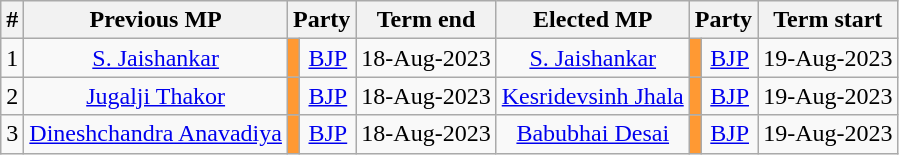<table class="wikitable" style="text-align:center;">
<tr>
<th>#</th>
<th>Previous MP</th>
<th colspan="2">Party</th>
<th>Term end</th>
<th>Elected MP</th>
<th colspan="2">Party</th>
<th>Term start</th>
</tr>
<tr>
<td>1</td>
<td><a href='#'>S. Jaishankar</a></td>
<td bgcolor=#FF9933></td>
<td><a href='#'>BJP</a></td>
<td>18-Aug-2023</td>
<td><a href='#'>S. Jaishankar</a></td>
<td bgcolor=#FF9933></td>
<td><a href='#'>BJP</a></td>
<td>19-Aug-2023</td>
</tr>
<tr>
<td>2</td>
<td><a href='#'>Jugalji Thakor</a></td>
<td bgcolor=#FF9933></td>
<td><a href='#'>BJP</a></td>
<td>18-Aug-2023</td>
<td><a href='#'>Kesridevsinh Jhala</a></td>
<td bgcolor=#FF9933></td>
<td><a href='#'>BJP</a></td>
<td>19-Aug-2023</td>
</tr>
<tr>
<td>3</td>
<td><a href='#'>Dineshchandra Anavadiya</a></td>
<td bgcolor=#FF9933></td>
<td><a href='#'>BJP</a></td>
<td>18-Aug-2023</td>
<td><a href='#'>Babubhai Desai</a></td>
<td bgcolor=#FF9933></td>
<td><a href='#'>BJP</a></td>
<td>19-Aug-2023</td>
</tr>
</table>
